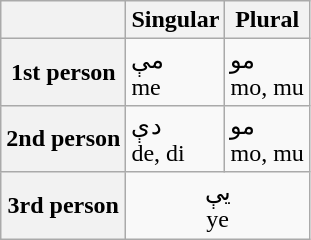<table class="wikitable">
<tr>
<th></th>
<th>Singular</th>
<th>Plural</th>
</tr>
<tr>
<th>1st person</th>
<td>مې<br>me</td>
<td>مو<br>mo, mu</td>
</tr>
<tr>
<th>2nd person</th>
<td>دې<br>de, di</td>
<td>مو<br>mo, mu</td>
</tr>
<tr>
<th>3rd person</th>
<td colspan="2" align="center">يې<br>ye</td>
</tr>
</table>
